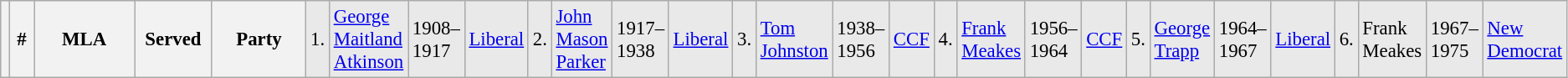<table class="wikitable" style="font-size: 95%; clear:both">
<tr style="background-color:#E9E9E9">
<th></th>
<th style="width: 25px">#</th>
<th style="width: 170px">MLA</th>
<th style="width: 80px">Served</th>
<th style="width: 150px">Party<br></th>
<td>1.</td>
<td><a href='#'>George Maitland Atkinson</a></td>
<td>1908–1917</td>
<td><a href='#'>Liberal</a><br></td>
<td>2.</td>
<td><a href='#'>John Mason Parker</a></td>
<td>1917–1938</td>
<td><a href='#'>Liberal</a><br></td>
<td>3.</td>
<td><a href='#'>Tom Johnston</a></td>
<td>1938–1956</td>
<td><a href='#'>CCF</a><br></td>
<td>4.</td>
<td><a href='#'>Frank Meakes</a></td>
<td>1956–1964</td>
<td><a href='#'>CCF</a><br></td>
<td>5.</td>
<td><a href='#'>George Trapp</a></td>
<td>1964–1967</td>
<td><a href='#'>Liberal</a><br></td>
<td>6.</td>
<td>Frank Meakes</td>
<td>1967–1975</td>
<td><a href='#'>New Democrat</a></td>
</tr>
</table>
